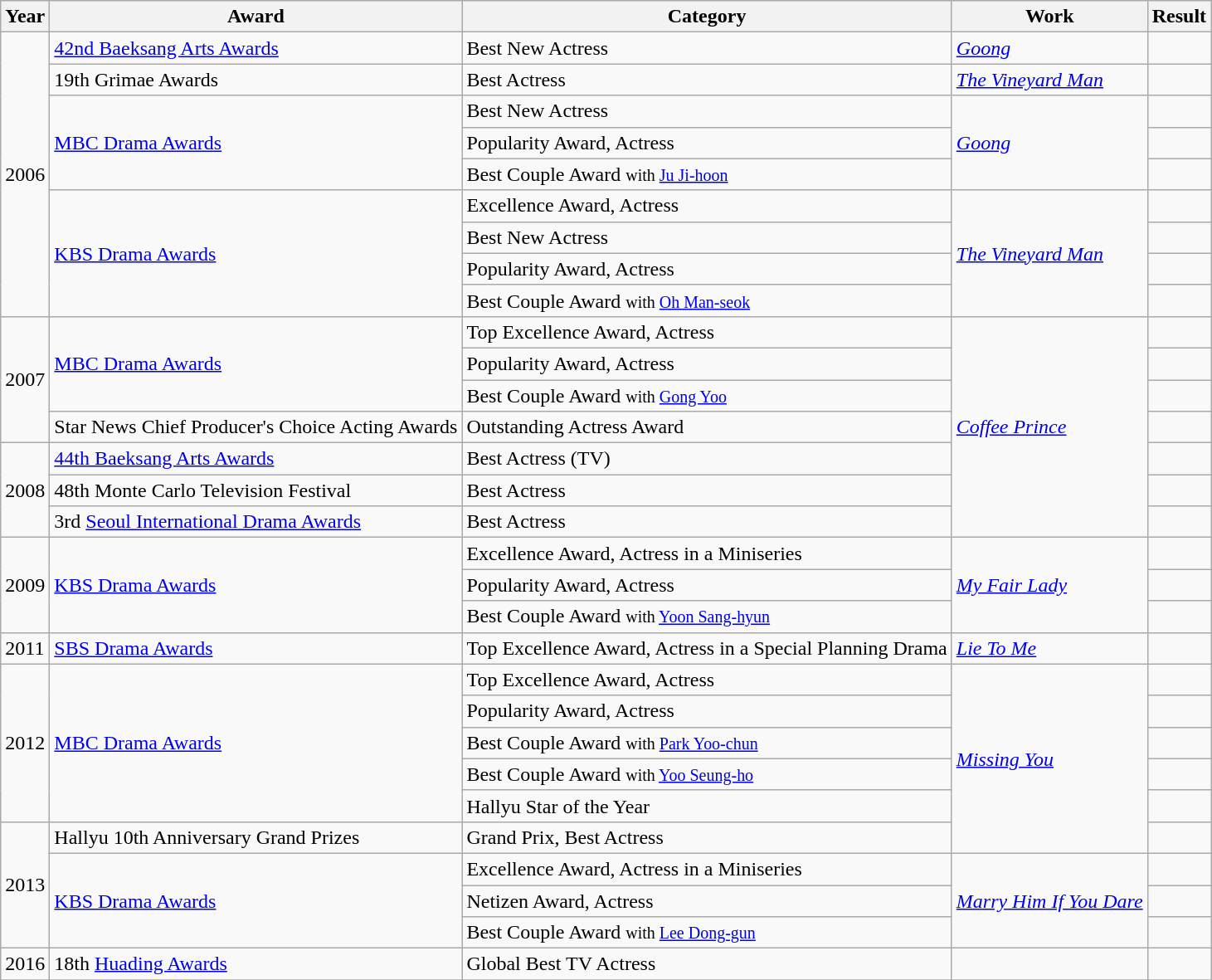<table class="wikitable sortable">
<tr>
<th>Year</th>
<th>Award</th>
<th>Category</th>
<th>Work</th>
<th>Result</th>
</tr>
<tr>
<td rowspan=9>2006</td>
<td><a href='#'>42nd Baeksang Arts Awards</a></td>
<td>Best New Actress</td>
<td><em><a href='#'>Goong</a></em></td>
<td></td>
</tr>
<tr>
<td>19th Grimae Awards</td>
<td>Best Actress</td>
<td><em><a href='#'>The Vineyard Man</a></em></td>
<td></td>
</tr>
<tr>
<td rowspan=3><a href='#'>MBC Drama Awards</a></td>
<td>Best New Actress</td>
<td rowspan=3><em><a href='#'>Goong</a></em></td>
<td></td>
</tr>
<tr>
<td>Popularity Award, Actress</td>
<td></td>
</tr>
<tr>
<td>Best Couple Award <small>with <a href='#'>Ju Ji-hoon</a></small></td>
<td></td>
</tr>
<tr>
<td rowspan=4><a href='#'>KBS Drama Awards</a></td>
<td>Excellence Award, Actress</td>
<td rowspan=4><em><a href='#'>The Vineyard Man</a></em></td>
<td></td>
</tr>
<tr>
<td>Best New Actress</td>
<td></td>
</tr>
<tr>
<td>Popularity Award, Actress</td>
<td></td>
</tr>
<tr>
<td>Best Couple Award <small>with <a href='#'>Oh Man-seok</a></small></td>
<td></td>
</tr>
<tr>
<td rowspan=4>2007</td>
<td rowspan=3><a href='#'>MBC Drama Awards</a></td>
<td>Top Excellence Award, Actress</td>
<td rowspan=7><em><a href='#'>Coffee Prince</a></em></td>
<td></td>
</tr>
<tr>
<td>Popularity Award, Actress</td>
<td></td>
</tr>
<tr>
<td>Best Couple Award <small>with <a href='#'>Gong Yoo</a></small></td>
<td></td>
</tr>
<tr>
<td>Star News Chief Producer's Choice Acting Awards</td>
<td>Outstanding Actress Award</td>
<td></td>
</tr>
<tr>
<td rowspan=3>2008</td>
<td><a href='#'>44th Baeksang Arts Awards</a></td>
<td>Best Actress (TV)</td>
<td></td>
</tr>
<tr>
<td>48th Monte Carlo Television Festival</td>
<td>Best Actress</td>
<td></td>
</tr>
<tr>
<td>3rd <a href='#'>Seoul International Drama Awards</a></td>
<td>Best Actress</td>
<td></td>
</tr>
<tr>
<td rowspan=3>2009</td>
<td rowspan=3><a href='#'>KBS Drama Awards</a></td>
<td>Excellence Award, Actress in a Miniseries</td>
<td rowspan=3><em><a href='#'>My Fair Lady</a></em></td>
<td></td>
</tr>
<tr>
<td>Popularity Award, Actress</td>
<td></td>
</tr>
<tr>
<td>Best Couple Award <small>with <a href='#'>Yoon Sang-hyun</a></small></td>
<td></td>
</tr>
<tr>
<td>2011</td>
<td><a href='#'>SBS Drama Awards</a></td>
<td>Top Excellence Award, Actress in a Special Planning Drama</td>
<td><em><a href='#'>Lie To Me</a></em></td>
<td></td>
</tr>
<tr>
<td rowspan=5>2012</td>
<td rowspan=5><a href='#'>MBC Drama Awards</a></td>
<td>Top Excellence Award, Actress</td>
<td rowspan=6><em><a href='#'>Missing You</a></em></td>
<td></td>
</tr>
<tr>
<td>Popularity Award, Actress</td>
<td></td>
</tr>
<tr>
<td>Best Couple Award <small>with <a href='#'>Park Yoo-chun</a></small></td>
<td></td>
</tr>
<tr>
<td>Best Couple Award <small>with <a href='#'>Yoo Seung-ho</a></small></td>
<td></td>
</tr>
<tr>
<td>Hallyu Star of the Year</td>
<td></td>
</tr>
<tr>
<td rowspan=4>2013</td>
<td>Hallyu 10th Anniversary Grand Prizes</td>
<td>Grand Prix, Best Actress</td>
<td></td>
</tr>
<tr>
<td rowspan=3><a href='#'>KBS Drama Awards</a></td>
<td>Excellence Award, Actress in a Miniseries</td>
<td rowspan=3><em><a href='#'>Marry Him If You Dare</a></em></td>
<td></td>
</tr>
<tr>
<td>Netizen Award, Actress</td>
<td></td>
</tr>
<tr>
<td>Best Couple Award <small>with <a href='#'>Lee Dong-gun</a></small></td>
<td></td>
</tr>
<tr>
<td>2016</td>
<td>18th <a href='#'>Huading Awards</a></td>
<td>Global Best TV Actress</td>
<td></td>
<td></td>
</tr>
<tr>
</tr>
</table>
